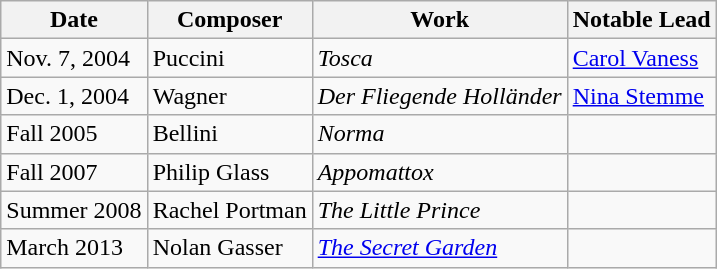<table class="wikitable">
<tr>
<th>Date</th>
<th>Composer</th>
<th>Work</th>
<th>Notable Lead</th>
</tr>
<tr>
<td>Nov. 7, 2004</td>
<td>Puccini</td>
<td><em>Tosca</em></td>
<td><a href='#'>Carol Vaness</a></td>
</tr>
<tr>
<td>Dec. 1, 2004</td>
<td>Wagner</td>
<td><em>Der Fliegende Holländer</em></td>
<td><a href='#'>Nina Stemme</a></td>
</tr>
<tr>
<td>Fall 2005</td>
<td>Bellini</td>
<td><em>Norma</em></td>
<td></td>
</tr>
<tr>
<td>Fall 2007</td>
<td>Philip Glass</td>
<td><em>Appomattox</em></td>
<td></td>
</tr>
<tr>
<td>Summer 2008</td>
<td>Rachel Portman</td>
<td><em>The Little Prince</em></td>
<td></td>
</tr>
<tr>
<td>March 2013</td>
<td>Nolan Gasser</td>
<td><em><a href='#'>The Secret Garden</a></em></td>
<td></td>
</tr>
</table>
